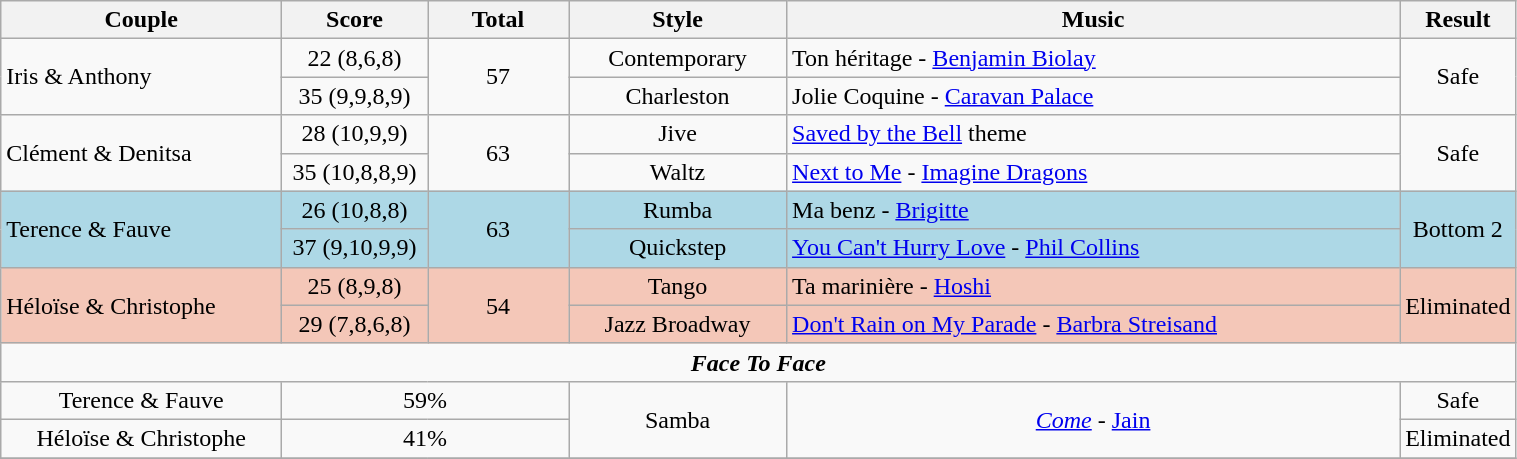<table class="wikitable" style="width:80%; text-align:center;">
<tr>
<th style="width:20%;">Couple</th>
<th style="width:10%;">Score</th>
<th style="width:10%;">Total</th>
<th style="width:15%;">Style</th>
<th style="width:60%;">Music</th>
<th style="width:60%;">Result</th>
</tr>
<tr>
<td rowspan=2 style="text-align:left;">Iris & Anthony</td>
<td>22 (8,6,8)</td>
<td rowspan="2">57</td>
<td>Contemporary<br></td>
<td style="text-align:left;">Ton héritage - <a href='#'>Benjamin Biolay</a></td>
<td rowspan=2>Safe</td>
</tr>
<tr>
<td>35 (9,9,8,9)</td>
<td>Charleston</td>
<td style="text-align:left;">Jolie Coquine - <a href='#'>Caravan Palace</a></td>
</tr>
<tr>
<td rowspan=2 style="text-align:left;">Clément & Denitsa</td>
<td>28 (10,9,9)</td>
<td rowspan="2">63</td>
<td>Jive<br></td>
<td style="text-align:left;"><a href='#'>Saved by the Bell</a> theme</td>
<td rowspan=2>Safe</td>
</tr>
<tr>
<td>35 (10,8,8,9)</td>
<td>Waltz</td>
<td style="text-align:left;"><a href='#'>Next to Me</a> - <a href='#'>Imagine Dragons</a></td>
</tr>
<tr style="background-color:lightblue;">
<td style="text-align:left;" rowspan=2>Terence & Fauve</td>
<td>26 (10,8,8)</td>
<td rowspan="2">63</td>
<td>Rumba<br></td>
<td style="text-align:left;">Ma benz - <a href='#'>Brigitte</a></td>
<td rowspan=2>Bottom 2</td>
</tr>
<tr style="background-color:lightblue;">
<td>37 (9,10,9,9)</td>
<td>Quickstep</td>
<td style="text-align:left;"><a href='#'>You Can't Hurry Love</a> - <a href='#'>Phil Collins</a></td>
</tr>
<tr style="background-color:#f4c7b8;">
<td style="text-align:left;" rowspan="2">Héloïse & Christophe</td>
<td>25 (8,9,8)</td>
<td rowspan="2">54</td>
<td>Tango<br></td>
<td style="text-align:left;">Ta marinière - <a href='#'>Hoshi</a></td>
<td rowspan="2">Eliminated</td>
</tr>
<tr style="background-color:#f4c7b8;">
<td>29 (7,8,6,8)</td>
<td>Jazz Broadway</td>
<td style="text-align:left;"><a href='#'>Don't Rain on My Parade</a> - <a href='#'>Barbra Streisand</a></td>
</tr>
<tr>
<td colspan=6 style="text-align:center;"><strong><em>Face To Face</em></strong></td>
</tr>
<tr>
<td>Terence & Fauve</td>
<td style="text-align:center;" colspan="2">59%</td>
<td rowspan="2" style="text-align:center;">Samba</td>
<td rowspan="2"><em><a href='#'>Come</a></em> - <a href='#'>Jain</a></td>
<td>Safe</td>
</tr>
<tr>
<td>Héloïse & Christophe</td>
<td style="text-align:center;" colspan="2">41%</td>
<td>Eliminated</td>
</tr>
<tr>
</tr>
</table>
